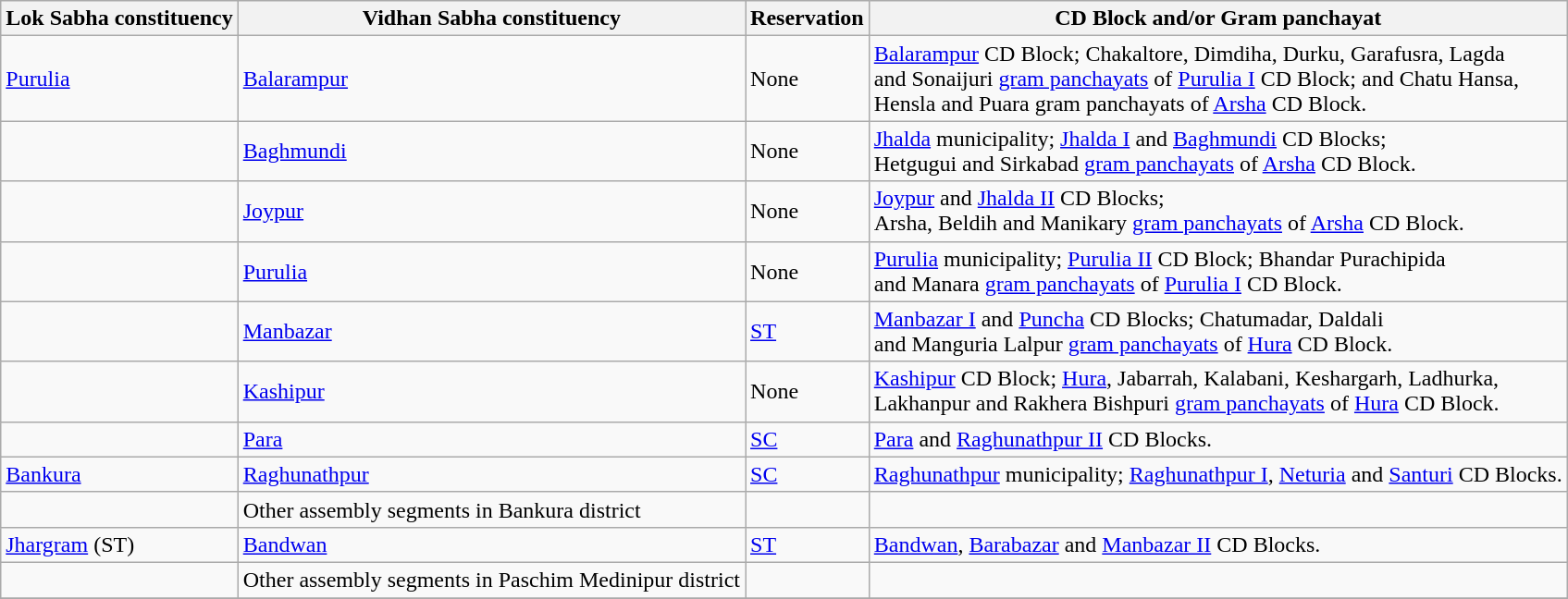<table class="wikitable sortable">
<tr>
<th>Lok Sabha constituency</th>
<th>Vidhan Sabha constituency</th>
<th>Reservation</th>
<th>CD Block and/or Gram panchayat</th>
</tr>
<tr>
<td><a href='#'>Purulia</a></td>
<td><a href='#'>Balarampur</a></td>
<td>None</td>
<td><a href='#'>Balarampur</a> CD Block; Chakaltore, Dimdiha, Durku, Garafusra, Lagda<br> and Sonaijuri <a href='#'>gram panchayats</a> of <a href='#'>Purulia I</a> CD Block; and Chatu Hansa,<br> Hensla and Puara gram panchayats of <a href='#'>Arsha</a> CD Block.</td>
</tr>
<tr>
<td></td>
<td><a href='#'>Baghmundi</a></td>
<td>None</td>
<td><a href='#'>Jhalda</a> municipality; <a href='#'>Jhalda I</a> and <a href='#'>Baghmundi</a> CD Blocks; <br>Hetgugui and Sirkabad <a href='#'>gram panchayats</a> of <a href='#'>Arsha</a> CD Block.</td>
</tr>
<tr>
<td></td>
<td><a href='#'>Joypur</a></td>
<td>None</td>
<td><a href='#'>Joypur</a> and <a href='#'>Jhalda II</a> CD Blocks;<br> Arsha, Beldih and Manikary <a href='#'>gram panchayats</a> of <a href='#'>Arsha</a> CD Block.</td>
</tr>
<tr>
<td></td>
<td><a href='#'>Purulia</a></td>
<td>None</td>
<td><a href='#'>Purulia</a> municipality; <a href='#'>Purulia II</a> CD Block; Bhandar Purachipida<br>and Manara <a href='#'>gram panchayats</a> of <a href='#'>Purulia I</a> CD Block.</td>
</tr>
<tr>
<td></td>
<td><a href='#'>Manbazar</a></td>
<td><a href='#'>ST</a></td>
<td><a href='#'>Manbazar I</a> and <a href='#'>Puncha</a> CD Blocks; Chatumadar, Daldali <br>and Manguria Lalpur <a href='#'>gram panchayats</a> of <a href='#'>Hura</a> CD Block.</td>
</tr>
<tr>
<td></td>
<td><a href='#'>Kashipur</a></td>
<td>None</td>
<td><a href='#'>Kashipur</a> CD Block; <a href='#'>Hura</a>, Jabarrah, Kalabani, Keshargarh, Ladhurka,<br> Lakhanpur and Rakhera Bishpuri <a href='#'>gram panchayats</a> of <a href='#'>Hura</a> CD Block.</td>
</tr>
<tr>
<td></td>
<td><a href='#'>Para</a></td>
<td><a href='#'>SC</a></td>
<td><a href='#'>Para</a> and <a href='#'>Raghunathpur II</a> CD Blocks.</td>
</tr>
<tr>
<td><a href='#'>Bankura</a></td>
<td><a href='#'>Raghunathpur</a></td>
<td><a href='#'>SC</a></td>
<td><a href='#'>Raghunathpur</a> municipality; <a href='#'>Raghunathpur I</a>, <a href='#'>Neturia</a> and <a href='#'>Santuri</a> CD Blocks.</td>
</tr>
<tr>
<td></td>
<td>Other assembly segments in Bankura district</td>
<td></td>
<td></td>
</tr>
<tr>
<td><a href='#'>Jhargram</a> (ST)</td>
<td><a href='#'>Bandwan</a></td>
<td><a href='#'>ST</a></td>
<td><a href='#'>Bandwan</a>, <a href='#'>Barabazar</a> and <a href='#'>Manbazar II</a> CD Blocks.</td>
</tr>
<tr>
<td></td>
<td>Other assembly segments in Paschim Medinipur district</td>
<td></td>
<td></td>
</tr>
<tr>
</tr>
</table>
